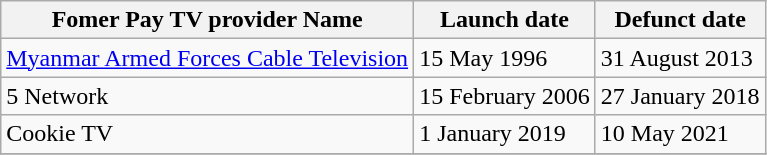<table class="wikitable">
<tr>
<th>Fomer Pay TV provider Name</th>
<th>Launch date</th>
<th>Defunct date</th>
</tr>
<tr>
<td><a href='#'>Myanmar Armed Forces Cable Television</a></td>
<td>15 May 1996</td>
<td>31 August 2013</td>
</tr>
<tr>
<td>5 Network</td>
<td>15 February 2006</td>
<td>27 January 2018</td>
</tr>
<tr>
<td>Cookie TV</td>
<td>1 January 2019</td>
<td>10 May 2021</td>
</tr>
<tr>
</tr>
</table>
